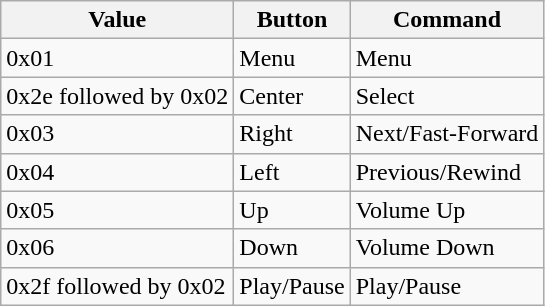<table class="wikitable">
<tr>
<th>Value</th>
<th>Button</th>
<th>Command</th>
</tr>
<tr>
<td>0x01</td>
<td>Menu</td>
<td>Menu</td>
</tr>
<tr>
<td>0x2e followed by 0x02</td>
<td>Center</td>
<td>Select</td>
</tr>
<tr>
<td>0x03</td>
<td>Right</td>
<td>Next/Fast-Forward</td>
</tr>
<tr>
<td>0x04</td>
<td>Left</td>
<td>Previous/Rewind</td>
</tr>
<tr>
<td>0x05</td>
<td>Up</td>
<td>Volume Up</td>
</tr>
<tr>
<td>0x06</td>
<td>Down</td>
<td>Volume Down</td>
</tr>
<tr>
<td>0x2f followed by 0x02</td>
<td>Play/Pause</td>
<td>Play/Pause</td>
</tr>
</table>
